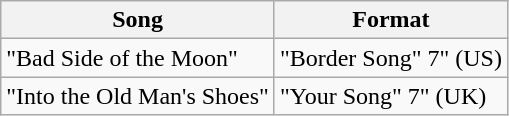<table class="wikitable">
<tr>
<th>Song</th>
<th>Format</th>
</tr>
<tr>
<td>"Bad Side of the Moon"</td>
<td>"Border Song" 7" (US)</td>
</tr>
<tr>
<td>"Into the Old Man's Shoes"</td>
<td>"Your Song" 7" (UK)</td>
</tr>
</table>
